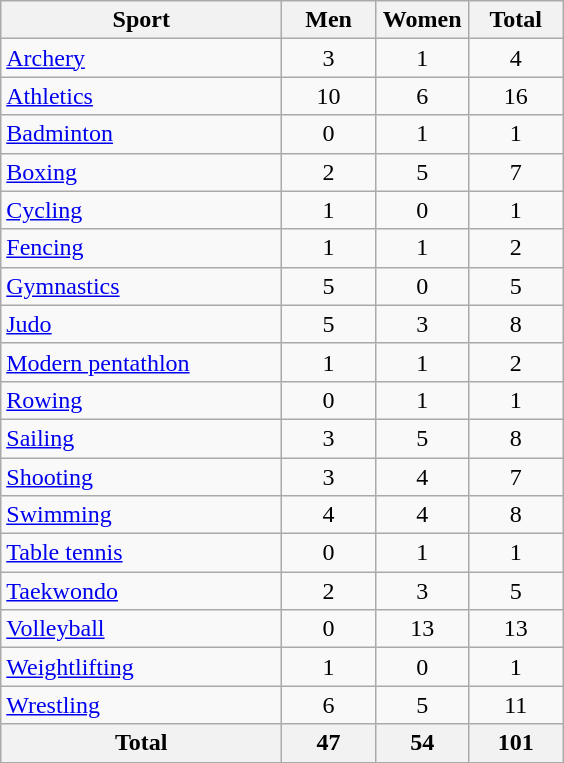<table class="wikitable sortable" style="text-align:center;">
<tr>
<th width=180>Sport</th>
<th width=55>Men</th>
<th width=55>Women</th>
<th width=55>Total</th>
</tr>
<tr>
<td align=left><a href='#'>Archery</a></td>
<td>3</td>
<td>1</td>
<td>4</td>
</tr>
<tr>
<td align=left><a href='#'>Athletics</a></td>
<td>10</td>
<td>6</td>
<td>16</td>
</tr>
<tr>
<td align=left><a href='#'>Badminton</a></td>
<td>0</td>
<td>1</td>
<td>1</td>
</tr>
<tr>
<td align=left><a href='#'>Boxing</a></td>
<td>2</td>
<td>5</td>
<td>7</td>
</tr>
<tr>
<td align=left><a href='#'>Cycling</a></td>
<td>1</td>
<td>0</td>
<td>1</td>
</tr>
<tr>
<td align=left><a href='#'>Fencing</a></td>
<td>1</td>
<td>1</td>
<td>2</td>
</tr>
<tr>
<td align=left><a href='#'>Gymnastics</a></td>
<td>5</td>
<td>0</td>
<td>5</td>
</tr>
<tr>
<td align=left><a href='#'>Judo</a></td>
<td>5</td>
<td>3</td>
<td>8</td>
</tr>
<tr>
<td align=left><a href='#'>Modern pentathlon</a></td>
<td>1</td>
<td>1</td>
<td>2</td>
</tr>
<tr>
<td align=left><a href='#'>Rowing</a></td>
<td>0</td>
<td>1</td>
<td>1</td>
</tr>
<tr>
<td align=left><a href='#'>Sailing</a></td>
<td>3</td>
<td>5</td>
<td>8</td>
</tr>
<tr>
<td align=left><a href='#'>Shooting</a></td>
<td>3</td>
<td>4</td>
<td>7</td>
</tr>
<tr>
<td align=left><a href='#'>Swimming</a></td>
<td>4</td>
<td>4</td>
<td>8</td>
</tr>
<tr>
<td align=left><a href='#'>Table tennis</a></td>
<td>0</td>
<td>1</td>
<td>1</td>
</tr>
<tr>
<td align=left><a href='#'>Taekwondo</a></td>
<td>2</td>
<td>3</td>
<td>5</td>
</tr>
<tr>
<td align=left><a href='#'>Volleyball</a></td>
<td>0</td>
<td>13</td>
<td>13</td>
</tr>
<tr>
<td align=left><a href='#'>Weightlifting</a></td>
<td>1</td>
<td>0</td>
<td>1</td>
</tr>
<tr>
<td align=left><a href='#'>Wrestling</a></td>
<td>6</td>
<td>5</td>
<td>11</td>
</tr>
<tr>
<th>Total</th>
<th>47</th>
<th>54</th>
<th>101</th>
</tr>
</table>
